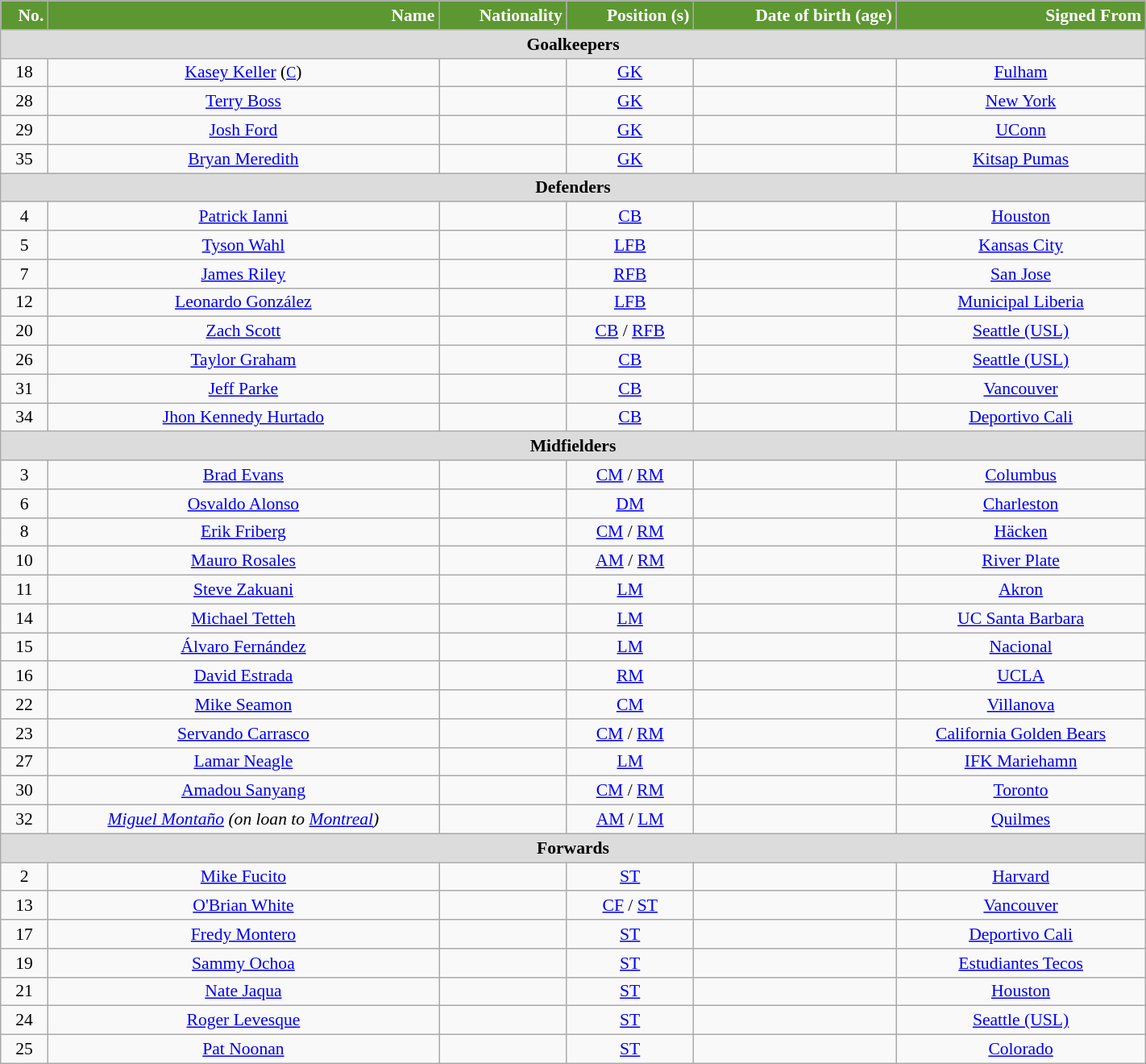<table class="wikitable"  style="text-align:center; font-size:90%; width:75%;">
<tr>
<th style="background:#5d9731; color:white; text-align:right;">No.</th>
<th style="background:#5d9731; color:white; text-align:right;">Name</th>
<th style="background:#5d9731; color:white; text-align:right;">Nationality</th>
<th style="background:#5d9731; color:white; text-align:right;">Position (s)</th>
<th style="background:#5d9731; color:white; text-align:right;">Date of birth (age)</th>
<th style="background:#5d9731; color:white; text-align:right;">Signed From</th>
</tr>
<tr>
<th colspan="6"  style="background:#dcdcdc; text-align:center;">Goalkeepers</th>
</tr>
<tr>
<td>18</td>
<td><a href='#'>Kasey Keller</a> (<a href='#'><small>C</small></a>)</td>
<td></td>
<td><a href='#'>GK</a></td>
<td></td>
<td> <a href='#'>Fulham</a></td>
</tr>
<tr>
<td>28</td>
<td><a href='#'>Terry Boss</a></td>
<td></td>
<td><a href='#'>GK</a></td>
<td></td>
<td> <a href='#'>New York</a></td>
</tr>
<tr>
<td>29</td>
<td><a href='#'>Josh Ford</a></td>
<td></td>
<td><a href='#'>GK</a></td>
<td></td>
<td> <a href='#'>UConn</a></td>
</tr>
<tr>
<td>35</td>
<td><a href='#'>Bryan Meredith</a></td>
<td></td>
<td><a href='#'>GK</a></td>
<td></td>
<td> <a href='#'>Kitsap Pumas</a></td>
</tr>
<tr>
<th colspan="6"  style="background:#dcdcdc; text-align:center;">Defenders</th>
</tr>
<tr>
<td>4</td>
<td><a href='#'>Patrick Ianni</a></td>
<td></td>
<td><a href='#'>CB</a></td>
<td></td>
<td> <a href='#'>Houston</a></td>
</tr>
<tr>
<td>5</td>
<td><a href='#'>Tyson Wahl</a></td>
<td></td>
<td><a href='#'>LFB</a></td>
<td></td>
<td> <a href='#'>Kansas City</a></td>
</tr>
<tr>
<td>7</td>
<td><a href='#'>James Riley</a></td>
<td></td>
<td><a href='#'>RFB</a></td>
<td></td>
<td> <a href='#'>San Jose</a></td>
</tr>
<tr>
<td>12</td>
<td><a href='#'>Leonardo González</a></td>
<td></td>
<td><a href='#'>LFB</a></td>
<td></td>
<td> <a href='#'>Municipal Liberia</a></td>
</tr>
<tr>
<td>20</td>
<td><a href='#'>Zach Scott</a></td>
<td></td>
<td><a href='#'>CB</a> / <a href='#'>RFB</a></td>
<td></td>
<td> <a href='#'>Seattle (USL)</a></td>
</tr>
<tr>
<td>26</td>
<td><a href='#'>Taylor Graham</a></td>
<td></td>
<td><a href='#'>CB</a></td>
<td></td>
<td> <a href='#'>Seattle (USL)</a></td>
</tr>
<tr>
<td>31</td>
<td><a href='#'>Jeff Parke</a></td>
<td></td>
<td><a href='#'>CB</a></td>
<td></td>
<td> <a href='#'>Vancouver</a></td>
</tr>
<tr>
<td>34</td>
<td><a href='#'>Jhon Kennedy Hurtado</a></td>
<td></td>
<td><a href='#'>CB</a></td>
<td></td>
<td> <a href='#'>Deportivo Cali</a></td>
</tr>
<tr>
<th colspan="7"  style="background:#dcdcdc; text-align:center;">Midfielders</th>
</tr>
<tr>
<td>3</td>
<td><a href='#'>Brad Evans</a></td>
<td></td>
<td><a href='#'>CM</a>  / <a href='#'>RM</a></td>
<td></td>
<td> <a href='#'>Columbus</a></td>
</tr>
<tr>
<td>6</td>
<td><a href='#'>Osvaldo Alonso</a></td>
<td></td>
<td><a href='#'>DM</a></td>
<td></td>
<td> <a href='#'>Charleston</a></td>
</tr>
<tr>
<td>8</td>
<td><a href='#'>Erik Friberg</a></td>
<td></td>
<td><a href='#'>CM</a> / <a href='#'>RM</a></td>
<td></td>
<td> <a href='#'>Häcken</a></td>
</tr>
<tr>
<td>10</td>
<td><a href='#'>Mauro Rosales</a></td>
<td></td>
<td><a href='#'>AM</a> / <a href='#'>RM</a></td>
<td></td>
<td> <a href='#'>River Plate</a></td>
</tr>
<tr>
<td>11</td>
<td><a href='#'>Steve Zakuani</a></td>
<td></td>
<td><a href='#'>LM</a></td>
<td></td>
<td> <a href='#'>Akron</a></td>
</tr>
<tr>
<td>14</td>
<td><a href='#'>Michael Tetteh</a></td>
<td></td>
<td><a href='#'>LM</a></td>
<td></td>
<td> <a href='#'>UC Santa Barbara</a></td>
</tr>
<tr>
<td>15</td>
<td><a href='#'>Álvaro Fernández</a></td>
<td></td>
<td><a href='#'>LM</a></td>
<td></td>
<td> <a href='#'>Nacional</a></td>
</tr>
<tr>
<td>16</td>
<td><a href='#'>David Estrada</a></td>
<td></td>
<td><a href='#'>RM</a></td>
<td></td>
<td> <a href='#'>UCLA</a></td>
</tr>
<tr>
<td>22</td>
<td><a href='#'>Mike Seamon</a></td>
<td></td>
<td><a href='#'>CM</a></td>
<td></td>
<td> <a href='#'>Villanova</a></td>
</tr>
<tr>
<td>23</td>
<td><a href='#'>Servando Carrasco</a></td>
<td></td>
<td><a href='#'>CM</a> / <a href='#'>RM</a></td>
<td></td>
<td> <a href='#'>California Golden Bears</a></td>
</tr>
<tr>
<td>27</td>
<td><a href='#'>Lamar Neagle</a></td>
<td></td>
<td><a href='#'>LM</a></td>
<td></td>
<td> <a href='#'>IFK Mariehamn</a></td>
</tr>
<tr>
<td>30</td>
<td><a href='#'>Amadou Sanyang</a></td>
<td></td>
<td><a href='#'>CM</a> / <a href='#'>RM</a></td>
<td></td>
<td> <a href='#'>Toronto</a></td>
</tr>
<tr>
<td>32</td>
<td><em><a href='#'>Miguel Montaño</a> (on loan to <a href='#'>Montreal</a>)</em></td>
<td></td>
<td><a href='#'>AM</a> / <a href='#'>LM</a></td>
<td></td>
<td> <a href='#'>Quilmes</a></td>
</tr>
<tr>
<th colspan="11"  style="background:#dcdcdc; text-align:center;">Forwards</th>
</tr>
<tr>
<td>2</td>
<td><a href='#'>Mike Fucito</a></td>
<td></td>
<td><a href='#'>ST</a></td>
<td></td>
<td> <a href='#'>Harvard</a></td>
</tr>
<tr>
<td>13</td>
<td><a href='#'>O'Brian White</a></td>
<td></td>
<td><a href='#'>CF</a> / <a href='#'>ST</a></td>
<td></td>
<td> <a href='#'>Vancouver</a></td>
</tr>
<tr>
<td>17</td>
<td><a href='#'>Fredy Montero</a></td>
<td></td>
<td><a href='#'>ST</a></td>
<td></td>
<td> <a href='#'>Deportivo Cali</a></td>
</tr>
<tr>
<td>19</td>
<td><a href='#'>Sammy Ochoa</a></td>
<td></td>
<td><a href='#'>ST</a></td>
<td></td>
<td> <a href='#'>Estudiantes Tecos</a></td>
</tr>
<tr>
<td>21</td>
<td><a href='#'>Nate Jaqua</a></td>
<td></td>
<td><a href='#'>ST</a></td>
<td></td>
<td> <a href='#'>Houston</a></td>
</tr>
<tr>
<td>24</td>
<td><a href='#'>Roger Levesque</a></td>
<td></td>
<td><a href='#'>ST</a></td>
<td></td>
<td> <a href='#'>Seattle (USL)</a></td>
</tr>
<tr>
<td>25</td>
<td><a href='#'>Pat Noonan</a></td>
<td></td>
<td><a href='#'>ST</a></td>
<td></td>
<td> <a href='#'>Colorado</a></td>
</tr>
</table>
